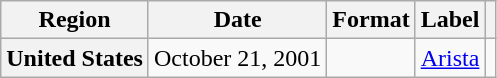<table class="wikitable plainrowheaders">
<tr>
<th scope="col">Region</th>
<th scope="col">Date</th>
<th scope="col">Format</th>
<th scope="col">Label</th>
<th scope="col"></th>
</tr>
<tr>
<th scope="row">United States</th>
<td>October 21, 2001</td>
<td></td>
<td><a href='#'>Arista</a></td>
<td align="center"></td>
</tr>
</table>
